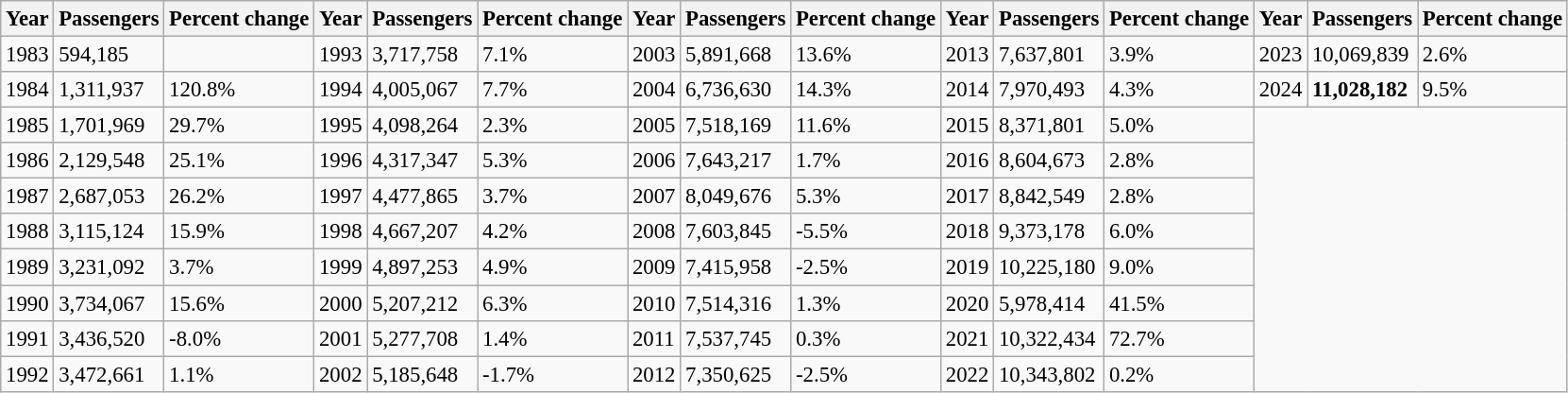<table class="wikitable" style="font-size: 95%">
<tr>
<th>Year</th>
<th>Passengers</th>
<th>Percent change</th>
<th>Year</th>
<th>Passengers</th>
<th>Percent change</th>
<th>Year</th>
<th>Passengers</th>
<th>Percent change</th>
<th>Year</th>
<th>Passengers</th>
<th>Percent change</th>
<th>Year</th>
<th>Passengers</th>
<th>Percent change</th>
</tr>
<tr>
<td>1983</td>
<td>594,185</td>
<td></td>
<td>1993</td>
<td>3,717,758</td>
<td> 7.1%</td>
<td>2003</td>
<td>5,891,668</td>
<td> 13.6%</td>
<td>2013</td>
<td>7,637,801</td>
<td> 3.9%</td>
<td>2023</td>
<td>10,069,839</td>
<td> 2.6%</td>
</tr>
<tr>
<td>1984</td>
<td>1,311,937</td>
<td> 120.8%</td>
<td>1994</td>
<td>4,005,067</td>
<td> 7.7%</td>
<td>2004</td>
<td>6,736,630</td>
<td> 14.3%</td>
<td>2014</td>
<td>7,970,493</td>
<td> 4.3%</td>
<td>2024</td>
<td><strong>11,028,182</strong></td>
<td> 9.5%</td>
</tr>
<tr>
<td>1985</td>
<td>1,701,969</td>
<td> 29.7%</td>
<td>1995</td>
<td>4,098,264</td>
<td> 2.3%</td>
<td>2005</td>
<td>7,518,169</td>
<td> 11.6%</td>
<td>2015</td>
<td>8,371,801</td>
<td> 5.0%</td>
</tr>
<tr>
<td>1986</td>
<td>2,129,548</td>
<td> 25.1%</td>
<td>1996</td>
<td>4,317,347</td>
<td> 5.3%</td>
<td>2006</td>
<td>7,643,217</td>
<td> 1.7%</td>
<td>2016</td>
<td>8,604,673</td>
<td> 2.8%</td>
</tr>
<tr>
<td>1987</td>
<td>2,687,053</td>
<td> 26.2%</td>
<td>1997</td>
<td>4,477,865</td>
<td> 3.7%</td>
<td>2007</td>
<td>8,049,676</td>
<td> 5.3%</td>
<td>2017</td>
<td>8,842,549</td>
<td> 2.8%</td>
</tr>
<tr>
<td>1988</td>
<td>3,115,124</td>
<td> 15.9%</td>
<td>1998</td>
<td>4,667,207</td>
<td> 4.2%</td>
<td>2008</td>
<td>7,603,845</td>
<td> -5.5%</td>
<td>2018</td>
<td>9,373,178</td>
<td> 6.0%</td>
</tr>
<tr>
<td>1989</td>
<td>3,231,092</td>
<td> 3.7%</td>
<td>1999</td>
<td>4,897,253</td>
<td> 4.9%</td>
<td>2009</td>
<td>7,415,958</td>
<td> -2.5%</td>
<td>2019</td>
<td>10,225,180</td>
<td> 9.0%</td>
</tr>
<tr>
<td>1990</td>
<td>3,734,067</td>
<td> 15.6%</td>
<td>2000</td>
<td>5,207,212</td>
<td> 6.3%</td>
<td>2010</td>
<td>7,514,316</td>
<td> 1.3%</td>
<td>2020</td>
<td>5,978,414</td>
<td> 41.5%</td>
</tr>
<tr>
<td>1991</td>
<td>3,436,520</td>
<td> -8.0%</td>
<td>2001</td>
<td>5,277,708</td>
<td> 1.4%</td>
<td>2011</td>
<td>7,537,745</td>
<td> 0.3%</td>
<td>2021</td>
<td>10,322,434</td>
<td> 72.7%</td>
</tr>
<tr>
<td>1992</td>
<td>3,472,661</td>
<td> 1.1%</td>
<td>2002</td>
<td>5,185,648</td>
<td> -1.7%</td>
<td>2012</td>
<td>7,350,625</td>
<td> -2.5%</td>
<td>2022</td>
<td>10,343,802</td>
<td> 0.2%</td>
</tr>
</table>
